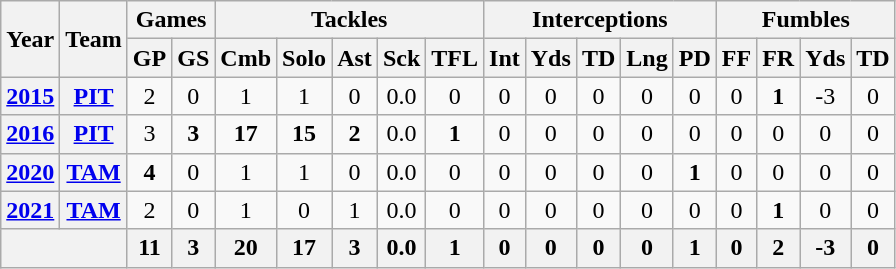<table class="wikitable" style="text-align:center">
<tr>
<th rowspan="2">Year</th>
<th rowspan="2">Team</th>
<th colspan="2">Games</th>
<th colspan="5">Tackles</th>
<th colspan="5">Interceptions</th>
<th colspan="4">Fumbles</th>
</tr>
<tr>
<th>GP</th>
<th>GS</th>
<th>Cmb</th>
<th>Solo</th>
<th>Ast</th>
<th>Sck</th>
<th>TFL</th>
<th>Int</th>
<th>Yds</th>
<th>TD</th>
<th>Lng</th>
<th>PD</th>
<th>FF</th>
<th>FR</th>
<th>Yds</th>
<th>TD</th>
</tr>
<tr>
<th><a href='#'>2015</a></th>
<th><a href='#'>PIT</a></th>
<td>2</td>
<td>0</td>
<td>1</td>
<td>1</td>
<td>0</td>
<td>0.0</td>
<td>0</td>
<td>0</td>
<td>0</td>
<td>0</td>
<td>0</td>
<td>0</td>
<td>0</td>
<td><strong>1</strong></td>
<td>-3</td>
<td>0</td>
</tr>
<tr>
<th><a href='#'>2016</a></th>
<th><a href='#'>PIT</a></th>
<td>3</td>
<td><strong>3</strong></td>
<td><strong>17</strong></td>
<td><strong>15</strong></td>
<td><strong>2</strong></td>
<td>0.0</td>
<td><strong>1</strong></td>
<td>0</td>
<td>0</td>
<td>0</td>
<td>0</td>
<td>0</td>
<td>0</td>
<td>0</td>
<td>0</td>
<td>0</td>
</tr>
<tr>
<th><a href='#'>2020</a></th>
<th><a href='#'>TAM</a></th>
<td><strong>4</strong></td>
<td>0</td>
<td>1</td>
<td>1</td>
<td>0</td>
<td>0.0</td>
<td>0</td>
<td>0</td>
<td>0</td>
<td>0</td>
<td>0</td>
<td><strong>1</strong></td>
<td>0</td>
<td>0</td>
<td>0</td>
<td>0</td>
</tr>
<tr>
<th><a href='#'>2021</a></th>
<th><a href='#'>TAM</a></th>
<td>2</td>
<td>0</td>
<td>1</td>
<td>0</td>
<td>1</td>
<td>0.0</td>
<td>0</td>
<td>0</td>
<td>0</td>
<td>0</td>
<td>0</td>
<td>0</td>
<td>0</td>
<td><strong>1</strong></td>
<td>0</td>
<td>0</td>
</tr>
<tr>
<th colspan="2"></th>
<th>11</th>
<th>3</th>
<th>20</th>
<th>17</th>
<th>3</th>
<th>0.0</th>
<th>1</th>
<th>0</th>
<th>0</th>
<th>0</th>
<th>0</th>
<th>1</th>
<th>0</th>
<th>2</th>
<th>-3</th>
<th>0</th>
</tr>
</table>
